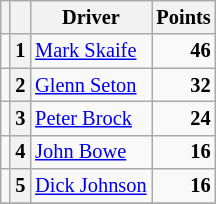<table class="wikitable" style="font-size: 85%;">
<tr>
<th></th>
<th></th>
<th>Driver</th>
<th>Points</th>
</tr>
<tr>
<td align="left"></td>
<th>1</th>
<td> <a href='#'>Mark Skaife</a></td>
<td align="right"><strong>46</strong></td>
</tr>
<tr>
<td align="left"></td>
<th>2</th>
<td> <a href='#'>Glenn Seton</a></td>
<td align="right"><strong>32</strong></td>
</tr>
<tr>
<td align="left"></td>
<th>3</th>
<td> <a href='#'>Peter Brock</a></td>
<td align="right"><strong>24</strong></td>
</tr>
<tr>
<td align="left"></td>
<th>4</th>
<td> <a href='#'>John Bowe</a></td>
<td align="right"><strong>16</strong></td>
</tr>
<tr>
<td align="left"></td>
<th>5</th>
<td> <a href='#'>Dick Johnson</a></td>
<td align="right"><strong>16</strong></td>
</tr>
<tr>
</tr>
</table>
